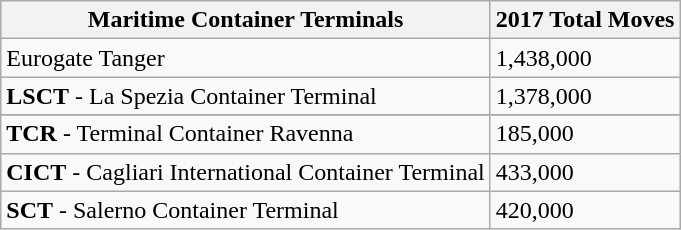<table class="wikitable">
<tr>
<th>Maritime Container Terminals</th>
<th>2017 Total Moves</th>
</tr>
<tr>
<td>Eurogate Tanger</td>
<td>1,438,000</td>
</tr>
<tr>
<td><strong>LSCT</strong> - La Spezia Container Terminal</td>
<td>1,378,000</td>
</tr>
<tr>
</tr>
<tr>
<td><strong>TCR</strong> - Terminal Container Ravenna</td>
<td>185,000</td>
</tr>
<tr>
<td><strong>CICT</strong> - Cagliari International Container Terminal</td>
<td>433,000</td>
</tr>
<tr>
<td><strong>SCT</strong> - Salerno Container Terminal</td>
<td>420,000</td>
</tr>
</table>
